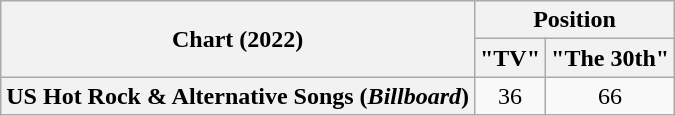<table class="wikitable plainrowheaders" style="text-align:center">
<tr>
<th scope="col" rowspan="2">Chart (2022)</th>
<th scope="col" colspan="2">Position</th>
</tr>
<tr>
<th scope="col">"TV"</th>
<th scope="col">"The 30th"</th>
</tr>
<tr>
<th scope="row">US Hot Rock & Alternative Songs (<em>Billboard</em>)</th>
<td>36</td>
<td>66</td>
</tr>
</table>
